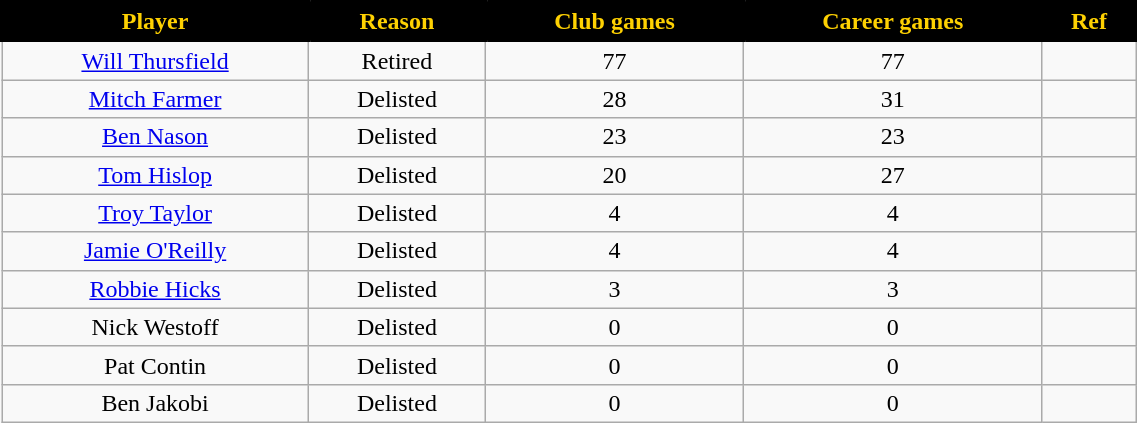<table class="wikitable" style="text-align:center; font-size:100%; width:60%;">
<tr>
<th style="background:black; color:#FED102; border: solid black 2px;">Player</th>
<th style="background:black; color:#FED102; border: solid black 2px;">Reason</th>
<th style="background:black; color:#FED102; border: solid black 2px;">Club games</th>
<th style="background:black; color:#FED102; border: solid black 2px;">Career games</th>
<th style="background:black; color:#FED102; border: solid black 2px;">Ref</th>
</tr>
<tr>
<td><a href='#'>Will Thursfield</a></td>
<td>Retired</td>
<td>77</td>
<td>77</td>
<td></td>
</tr>
<tr>
<td><a href='#'>Mitch Farmer</a></td>
<td>Delisted</td>
<td>28</td>
<td>31</td>
<td></td>
</tr>
<tr>
<td><a href='#'>Ben Nason</a></td>
<td>Delisted</td>
<td>23</td>
<td>23</td>
<td></td>
</tr>
<tr>
<td><a href='#'>Tom Hislop</a></td>
<td>Delisted</td>
<td>20</td>
<td>27</td>
<td></td>
</tr>
<tr>
<td><a href='#'>Troy Taylor</a></td>
<td>Delisted</td>
<td>4</td>
<td>4</td>
<td></td>
</tr>
<tr>
<td><a href='#'>Jamie O'Reilly</a></td>
<td>Delisted</td>
<td>4</td>
<td>4</td>
<td></td>
</tr>
<tr>
<td><a href='#'>Robbie Hicks</a></td>
<td>Delisted</td>
<td>3</td>
<td>3</td>
<td></td>
</tr>
<tr>
<td>Nick Westoff</td>
<td>Delisted</td>
<td>0</td>
<td>0</td>
<td></td>
</tr>
<tr>
<td>Pat Contin</td>
<td>Delisted</td>
<td>0</td>
<td>0</td>
<td></td>
</tr>
<tr>
<td>Ben Jakobi</td>
<td>Delisted</td>
<td>0</td>
<td>0</td>
<td></td>
</tr>
</table>
